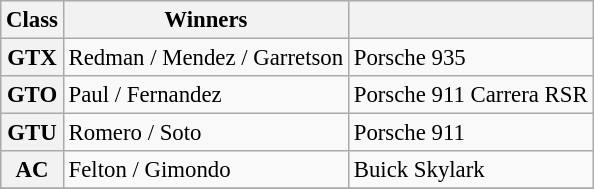<table class="wikitable" style="font-size: 95%">
<tr>
<th>Class</th>
<th>Winners</th>
<th></th>
</tr>
<tr>
<th>GTX</th>
<td>Redman / Mendez / Garretson</td>
<td>Porsche 935</td>
</tr>
<tr>
<th>GTO</th>
<td>Paul / Fernandez</td>
<td>Porsche 911 Carrera RSR</td>
</tr>
<tr>
<th>GTU</th>
<td>Romero / Soto</td>
<td>Porsche 911</td>
</tr>
<tr>
<th>AC</th>
<td>Felton / Gimondo</td>
<td>Buick Skylark</td>
</tr>
<tr>
</tr>
</table>
